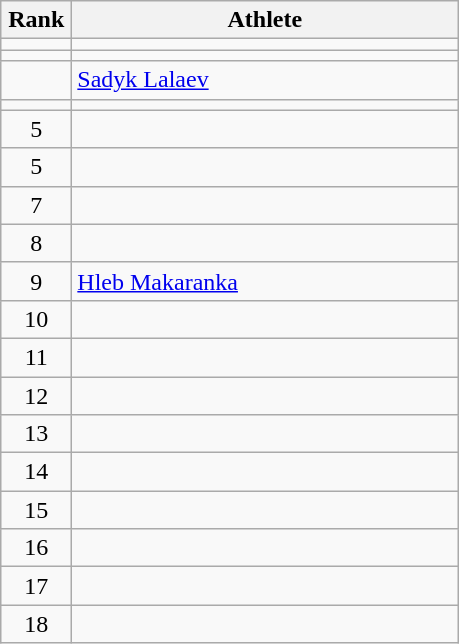<table class="wikitable" style="text-align: center;">
<tr>
<th width=40>Rank</th>
<th width=250>Athlete</th>
</tr>
<tr>
<td></td>
<td align="left"></td>
</tr>
<tr>
<td></td>
<td align="left"></td>
</tr>
<tr>
<td></td>
<td align="left"> <a href='#'>Sadyk Lalaev</a> </td>
</tr>
<tr>
<td></td>
<td align="left"></td>
</tr>
<tr>
<td>5</td>
<td align="left"></td>
</tr>
<tr>
<td>5</td>
<td align="left"></td>
</tr>
<tr>
<td>7</td>
<td align="left"></td>
</tr>
<tr>
<td>8</td>
<td align="left"></td>
</tr>
<tr>
<td>9</td>
<td align="left"> <a href='#'>Hleb Makaranka</a> </td>
</tr>
<tr>
<td>10</td>
<td align="left"></td>
</tr>
<tr>
<td>11</td>
<td align="left"></td>
</tr>
<tr>
<td>12</td>
<td align="left"></td>
</tr>
<tr>
<td>13</td>
<td align="left"></td>
</tr>
<tr>
<td>14</td>
<td align="left"></td>
</tr>
<tr>
<td>15</td>
<td align="left"></td>
</tr>
<tr>
<td>16</td>
<td align="left"></td>
</tr>
<tr>
<td>17</td>
<td align="left"></td>
</tr>
<tr>
<td>18</td>
<td align="left"></td>
</tr>
</table>
